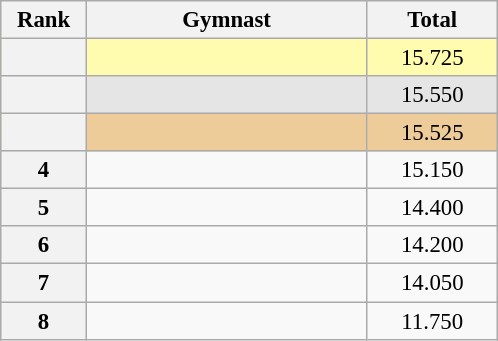<table class="wikitable sortable" style="text-align:center; font-size:95%">
<tr>
<th scope="col" style="width:50px;">Rank</th>
<th scope="col" style="width:180px;">Gymnast</th>
<th scope="col" style="width:80px;">Total</th>
</tr>
<tr style="background:#fffcaf;">
<th scope=row style="text-align:center"></th>
<td style="text-align:left;"></td>
<td>15.725</td>
</tr>
<tr style="background:#e5e5e5;">
<th scope=row style="text-align:center"></th>
<td style="text-align:left;"></td>
<td>15.550</td>
</tr>
<tr style="background:#ec9;">
<th scope=row style="text-align:center"></th>
<td style="text-align:left;"></td>
<td>15.525</td>
</tr>
<tr>
<th scope=row style="text-align:center">4</th>
<td style="text-align:left;"></td>
<td>15.150</td>
</tr>
<tr>
<th scope=row style="text-align:center">5</th>
<td style="text-align:left;"></td>
<td>14.400</td>
</tr>
<tr>
<th scope=row style="text-align:center">6</th>
<td style="text-align:left;"></td>
<td>14.200</td>
</tr>
<tr>
<th scope=row style="text-align:center">7</th>
<td style="text-align:left;"></td>
<td>14.050</td>
</tr>
<tr>
<th scope=row style="text-align:center">8</th>
<td style="text-align:left;"></td>
<td>11.750</td>
</tr>
</table>
